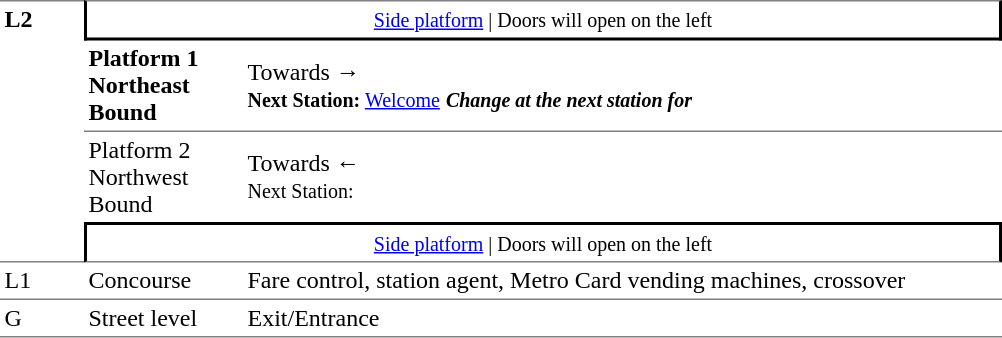<table table border=0 cellspacing=0 cellpadding=3>
<tr>
<td style="border-top:solid 1px grey;border-bottom:solid 1px grey;" width=50 rowspan=4 valign=top><strong>L2</strong></td>
<td style="border-top:solid 1px grey;border-right:solid 2px black;border-left:solid 2px black;border-bottom:solid 2px black;text-align:center;" colspan=2><small><a href='#'>Side platform</a> | Doors will open on the left </small></td>
</tr>
<tr>
<td style="border-bottom:solid 1px grey;" width=100><span><strong>Platform 1</strong><br><strong>Northeast Bound</strong></span></td>
<td style="border-bottom:solid 1px grey;" width=500>Towards → <br><small><strong>Next Station:</strong> <a href='#'>Welcome</a></small> <small><strong><em>Change at the next station for <strong><em></small></td>
</tr>
<tr>
<td><span></strong>Platform 2<strong><br></strong>Northwest Bound<strong></span></td>
<td><span></span>Towards ← <br><small></strong>Next Station:<strong>  </small></td>
</tr>
<tr>
<td style="border-top:solid 2px black;border-right:solid 2px black;border-left:solid 2px black;border-bottom:solid 1px grey;" colspan=2  align=center><small><a href='#'>Side platform</a> | Doors will open on the left </small></td>
</tr>
<tr>
<td valign=top></strong>L1<strong></td>
<td valign=top>Concourse</td>
<td valign=top>Fare control, station agent, Metro Card vending machines, crossover</td>
</tr>
<tr>
<td style="border-bottom:solid 1px grey;border-top:solid 1px grey;" width=50 valign=top></strong>G<strong></td>
<td style="border-top:solid 1px grey;border-bottom:solid 1px grey;" width=100 valign=top>Street level</td>
<td style="border-top:solid 1px grey;border-bottom:solid 1px grey;" width=500 valign=top>Exit/Entrance</td>
</tr>
</table>
